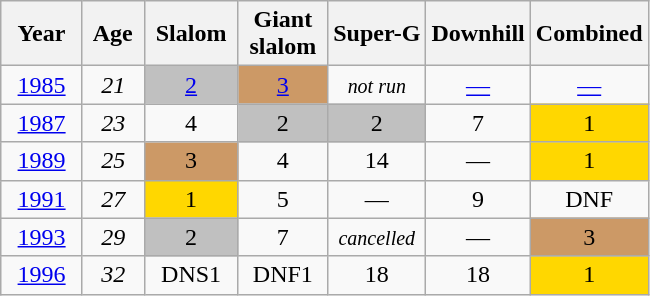<table class=wikitable style="text-align:center">
<tr>
<th>  Year  </th>
<th> Age </th>
<th> Slalom </th>
<th> Giant <br> slalom </th>
<th>Super-G</th>
<th>Downhill</th>
<th>Combined</th>
</tr>
<tr>
<td><a href='#'>1985</a></td>
<td><em>21</em></td>
<td style="background:silver;"><a href='#'>2</a></td>
<td style="background:#c96;"><a href='#'>3</a></td>
<td><small><em>not run</em></small></td>
<td><a href='#'>—</a></td>
<td><a href='#'>—</a></td>
</tr>
<tr>
<td><a href='#'>1987</a></td>
<td><em>23</em></td>
<td>4</td>
<td style="background:silver;">2</td>
<td style="background:silver;">2</td>
<td>7</td>
<td style="background:gold;">1</td>
</tr>
<tr>
<td><a href='#'>1989</a></td>
<td><em>25</em></td>
<td style="background:#c96;">3</td>
<td>4</td>
<td>14</td>
<td>—</td>
<td style="background:gold;">1</td>
</tr>
<tr>
<td><a href='#'>1991</a></td>
<td><em>27</em></td>
<td style="background:gold;">1</td>
<td>5</td>
<td>—</td>
<td>9</td>
<td>DNF</td>
</tr>
<tr>
<td><a href='#'>1993</a></td>
<td><em>29</em></td>
<td style="background:silver;">2</td>
<td>7</td>
<td><small><em>cancelled</em></small></td>
<td>—</td>
<td style="background:#c96;">3</td>
</tr>
<tr>
<td><a href='#'>1996</a></td>
<td><em>32</em></td>
<td>DNS1</td>
<td>DNF1</td>
<td>18</td>
<td>18</td>
<td style="background:gold">1</td>
</tr>
</table>
